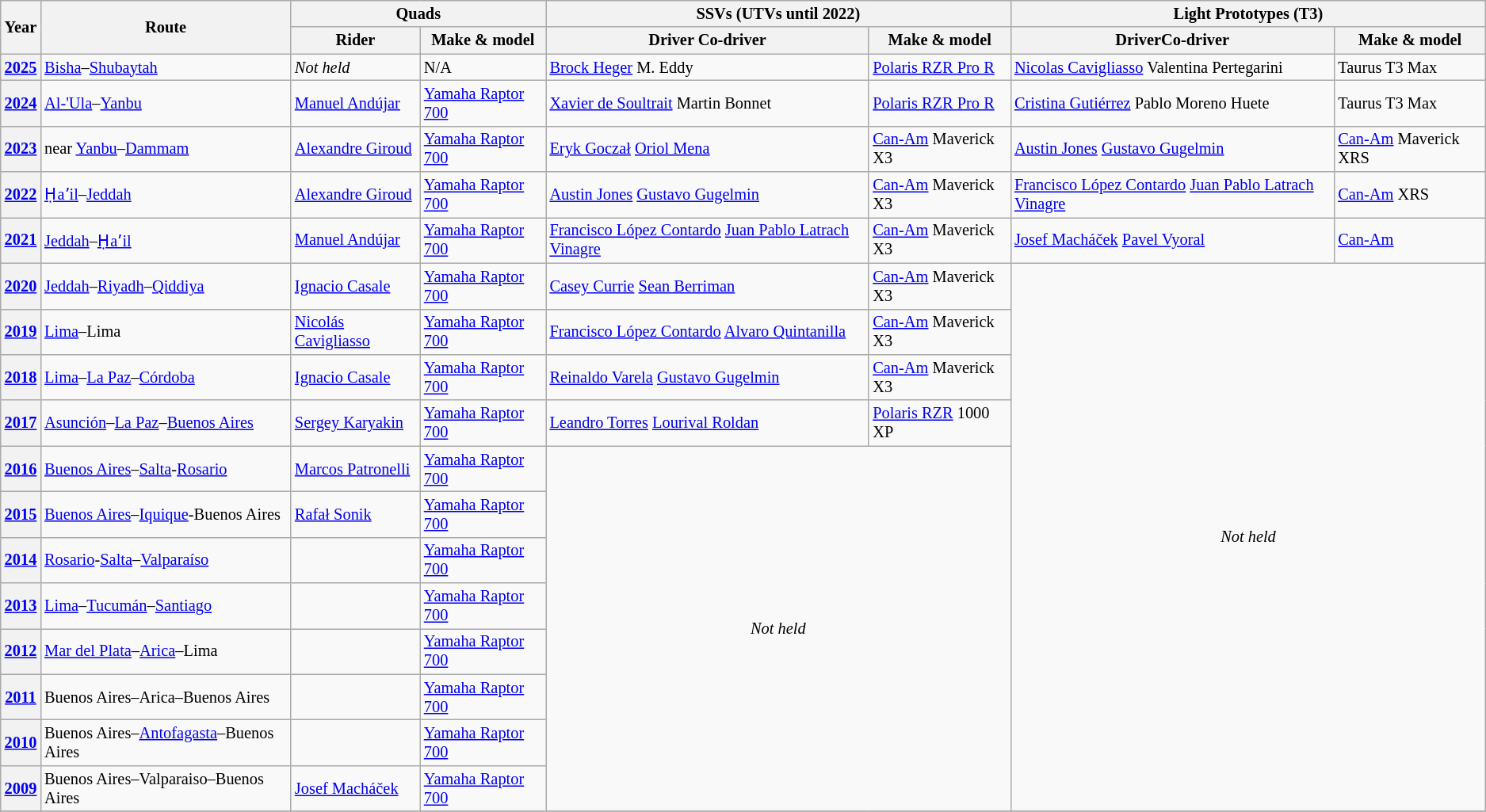<table class="wikitable" style="font-size:85%;">
<tr>
<th rowspan=2>Year</th>
<th rowspan=2>Route</th>
<th colspan=2>Quads</th>
<th colspan=2>SSVs (UTVs until 2022)</th>
<th colspan="2">Light Prototypes (T3)</th>
</tr>
<tr>
<th>Rider</th>
<th>Make & model</th>
<th>Driver Co-driver</th>
<th>Make & model</th>
<th>DriverCo-driver</th>
<th>Make & model</th>
</tr>
<tr>
<th><a href='#'>2025</a></th>
<td><a href='#'>Bisha</a>–<a href='#'>Shubaytah</a></td>
<td><em>Not held</em></td>
<td>N/A</td>
<td> <a href='#'>Brock Heger</a>  M. Eddy</td>
<td><a href='#'>Polaris RZR Pro R</a></td>
<td> <a href='#'>Nicolas Cavigliasso</a>  Valentina Pertegarini</td>
<td>Taurus T3 Max</td>
</tr>
<tr>
<th><a href='#'>2024</a></th>
<td><a href='#'>Al-'Ula</a>–<a href='#'>Yanbu</a></td>
<td> <a href='#'>Manuel Andújar</a></td>
<td><a href='#'>Yamaha Raptor 700</a></td>
<td> <a href='#'>Xavier de Soultrait</a>  Martin Bonnet</td>
<td><a href='#'>Polaris RZR Pro R</a></td>
<td> <a href='#'>Cristina Gutiérrez</a>  Pablo Moreno Huete</td>
<td>Taurus T3 Max</td>
</tr>
<tr>
<th><a href='#'>2023</a></th>
<td>near <a href='#'>Yanbu</a>–<a href='#'>Dammam</a></td>
<td> <a href='#'>Alexandre Giroud</a></td>
<td><a href='#'>Yamaha Raptor 700</a></td>
<td> <a href='#'>Eryk Goczał</a>  <a href='#'>Oriol Mena</a></td>
<td><a href='#'>Can-Am</a> Maverick X3</td>
<td> <a href='#'>Austin Jones</a>  <a href='#'>Gustavo Gugelmin</a></td>
<td><a href='#'>Can-Am</a> Maverick XRS</td>
</tr>
<tr>
<th><a href='#'>2022</a></th>
<td><a href='#'>Ḥaʼil</a>–<a href='#'>Jeddah</a></td>
<td> <a href='#'>Alexandre Giroud</a></td>
<td><a href='#'>Yamaha Raptor 700</a></td>
<td> <a href='#'>Austin Jones</a>  <a href='#'>Gustavo Gugelmin</a></td>
<td><a href='#'>Can-Am</a> Maverick X3</td>
<td> <a href='#'>Francisco López Contardo</a>  <a href='#'>Juan Pablo Latrach Vinagre</a></td>
<td><a href='#'>Can-Am</a> XRS</td>
</tr>
<tr>
<th><a href='#'>2021</a></th>
<td><a href='#'>Jeddah</a>–<a href='#'>Ḥaʼil</a></td>
<td> <a href='#'>Manuel Andújar</a></td>
<td><a href='#'>Yamaha Raptor 700</a></td>
<td> <a href='#'>Francisco López Contardo</a>  <a href='#'>Juan Pablo Latrach Vinagre</a></td>
<td><a href='#'>Can-Am</a> Maverick X3</td>
<td> <a href='#'>Josef Macháček</a>  <a href='#'>Pavel Vyoral</a></td>
<td><a href='#'>Can-Am</a></td>
</tr>
<tr>
<th><a href='#'>2020</a></th>
<td><a href='#'>Jeddah</a>–<a href='#'>Riyadh</a>–<a href='#'>Qiddiya</a></td>
<td> <a href='#'>Ignacio Casale</a></td>
<td><a href='#'>Yamaha Raptor 700</a></td>
<td> <a href='#'>Casey Currie</a>  <a href='#'>Sean Berriman</a></td>
<td><a href='#'>Can-Am</a> Maverick X3</td>
<td colspan="2" rowspan="12" align="center"><em>Not held</em></td>
</tr>
<tr>
<th><a href='#'>2019</a></th>
<td><a href='#'>Lima</a>–Lima</td>
<td> <a href='#'>Nicolás Cavigliasso</a></td>
<td><a href='#'>Yamaha Raptor 700</a></td>
<td> <a href='#'>Francisco López Contardo</a>  <a href='#'>Alvaro Quintanilla</a></td>
<td><a href='#'>Can-Am</a> Maverick X3</td>
</tr>
<tr>
<th><a href='#'>2018</a></th>
<td><a href='#'>Lima</a>–<a href='#'>La Paz</a>–<a href='#'>Córdoba</a></td>
<td> <a href='#'>Ignacio Casale</a></td>
<td><a href='#'>Yamaha Raptor 700</a></td>
<td> <a href='#'>Reinaldo Varela</a>  <a href='#'>Gustavo Gugelmin</a></td>
<td><a href='#'>Can-Am</a> Maverick X3</td>
</tr>
<tr>
<th><a href='#'>2017</a></th>
<td><a href='#'>Asunción</a>–<a href='#'>La Paz</a>–<a href='#'>Buenos Aires</a></td>
<td> <a href='#'>Sergey Karyakin</a></td>
<td><a href='#'>Yamaha Raptor 700</a></td>
<td> <a href='#'>Leandro Torres</a>  <a href='#'>Lourival Roldan</a></td>
<td><a href='#'>Polaris RZR</a> 1000 XP</td>
</tr>
<tr>
<th><a href='#'>2016</a></th>
<td><a href='#'>Buenos Aires</a>–<a href='#'>Salta</a>-<a href='#'>Rosario</a></td>
<td> <a href='#'>Marcos Patronelli</a></td>
<td><a href='#'>Yamaha Raptor 700</a></td>
<td colspan="2" rowspan="8" align="center"><em>Not held</em></td>
</tr>
<tr>
<th><a href='#'>2015</a></th>
<td><a href='#'>Buenos Aires</a>–<a href='#'>Iquique</a>-Buenos Aires</td>
<td> <a href='#'>Rafał Sonik</a></td>
<td><a href='#'>Yamaha Raptor 700</a></td>
</tr>
<tr>
<th><a href='#'>2014</a></th>
<td><a href='#'>Rosario</a>-<a href='#'>Salta</a>–<a href='#'>Valparaíso</a></td>
<td></td>
<td><a href='#'>Yamaha Raptor 700</a></td>
</tr>
<tr>
<th><a href='#'>2013</a></th>
<td><a href='#'>Lima</a>–<a href='#'>Tucumán</a>–<a href='#'>Santiago</a></td>
<td></td>
<td><a href='#'>Yamaha Raptor 700</a></td>
</tr>
<tr>
<th><a href='#'>2012</a></th>
<td><a href='#'>Mar del Plata</a>–<a href='#'>Arica</a>–Lima</td>
<td></td>
<td><a href='#'>Yamaha Raptor 700</a></td>
</tr>
<tr>
<th><a href='#'>2011</a></th>
<td>Buenos Aires–Arica–Buenos Aires</td>
<td></td>
<td><a href='#'>Yamaha Raptor 700</a></td>
</tr>
<tr>
<th><a href='#'>2010</a></th>
<td>Buenos Aires–<a href='#'>Antofagasta</a>–Buenos Aires</td>
<td></td>
<td><a href='#'>Yamaha Raptor 700</a></td>
</tr>
<tr>
<th><a href='#'>2009</a></th>
<td>Buenos Aires–Valparaiso–Buenos Aires</td>
<td> <a href='#'>Josef Macháček</a></td>
<td><a href='#'>Yamaha Raptor 700</a></td>
</tr>
<tr>
</tr>
</table>
